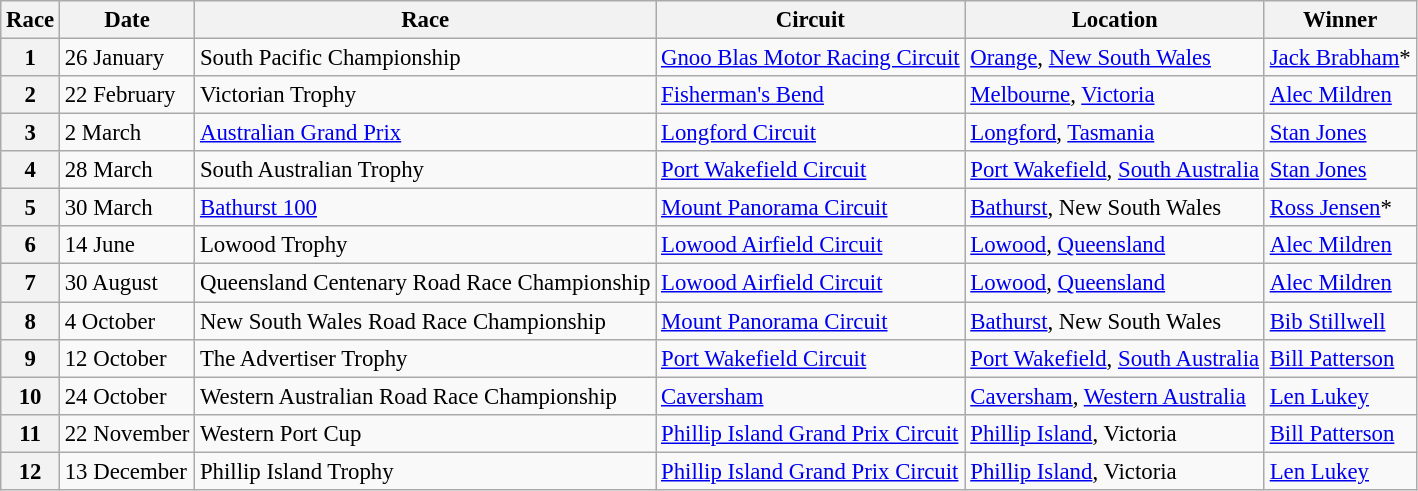<table class="wikitable" style="font-size: 95%;">
<tr>
<th>Race</th>
<th>Date</th>
<th>Race</th>
<th>Circuit</th>
<th>Location</th>
<th>Winner</th>
</tr>
<tr>
<th>1</th>
<td>26 January</td>
<td>South Pacific Championship</td>
<td><a href='#'>Gnoo Blas Motor Racing Circuit</a></td>
<td><a href='#'>Orange</a>, <a href='#'>New South Wales</a></td>
<td><a href='#'>Jack Brabham</a>*</td>
</tr>
<tr>
<th>2</th>
<td>22 February</td>
<td>Victorian Trophy</td>
<td><a href='#'>Fisherman's Bend</a></td>
<td><a href='#'>Melbourne</a>, <a href='#'>Victoria</a></td>
<td><a href='#'>Alec Mildren</a></td>
</tr>
<tr>
<th>3</th>
<td>2 March</td>
<td><a href='#'>Australian Grand Prix</a></td>
<td><a href='#'>Longford Circuit</a></td>
<td><a href='#'>Longford</a>, <a href='#'>Tasmania</a></td>
<td><a href='#'>Stan Jones</a></td>
</tr>
<tr>
<th>4</th>
<td>28 March</td>
<td>South Australian Trophy</td>
<td><a href='#'>Port Wakefield Circuit</a></td>
<td><a href='#'>Port Wakefield</a>, <a href='#'>South Australia</a></td>
<td><a href='#'>Stan Jones</a></td>
</tr>
<tr>
<th>5</th>
<td>30 March</td>
<td><a href='#'>Bathurst 100</a></td>
<td><a href='#'>Mount Panorama Circuit</a></td>
<td><a href='#'>Bathurst</a>, New South Wales</td>
<td><a href='#'>Ross Jensen</a>*</td>
</tr>
<tr>
<th>6</th>
<td>14 June</td>
<td>Lowood Trophy</td>
<td><a href='#'>Lowood Airfield Circuit</a></td>
<td><a href='#'>Lowood</a>, <a href='#'>Queensland</a></td>
<td><a href='#'>Alec Mildren</a></td>
</tr>
<tr>
<th>7</th>
<td>30 August</td>
<td>Queensland Centenary Road Race Championship</td>
<td><a href='#'>Lowood Airfield Circuit</a></td>
<td><a href='#'>Lowood</a>, <a href='#'>Queensland</a></td>
<td><a href='#'>Alec Mildren</a></td>
</tr>
<tr>
<th>8</th>
<td>4 October</td>
<td>New South Wales Road Race Championship</td>
<td><a href='#'>Mount Panorama Circuit</a></td>
<td><a href='#'>Bathurst</a>, New South Wales</td>
<td><a href='#'>Bib Stillwell</a></td>
</tr>
<tr>
<th>9</th>
<td>12 October</td>
<td>The Advertiser Trophy</td>
<td><a href='#'>Port Wakefield Circuit</a></td>
<td><a href='#'>Port Wakefield</a>, <a href='#'>South Australia</a></td>
<td><a href='#'>Bill Patterson</a></td>
</tr>
<tr>
<th>10</th>
<td>24 October</td>
<td>Western Australian Road Race Championship</td>
<td><a href='#'>Caversham</a></td>
<td><a href='#'>Caversham</a>, <a href='#'>Western Australia</a></td>
<td><a href='#'>Len Lukey</a></td>
</tr>
<tr>
<th>11</th>
<td>22 November</td>
<td>Western Port Cup</td>
<td><a href='#'>Phillip Island Grand Prix Circuit</a></td>
<td><a href='#'>Phillip Island</a>, Victoria</td>
<td><a href='#'>Bill Patterson</a></td>
</tr>
<tr>
<th>12</th>
<td>13 December</td>
<td>Phillip Island Trophy</td>
<td><a href='#'>Phillip Island Grand Prix Circuit</a></td>
<td><a href='#'>Phillip Island</a>, Victoria</td>
<td><a href='#'>Len Lukey</a></td>
</tr>
</table>
